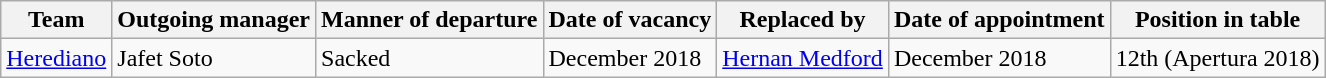<table class="wikitable">
<tr>
<th>Team</th>
<th>Outgoing manager</th>
<th>Manner of departure</th>
<th>Date of vacancy</th>
<th>Replaced by</th>
<th>Date of appointment</th>
<th>Position in table</th>
</tr>
<tr>
<td><a href='#'>Herediano</a></td>
<td> Jafet Soto</td>
<td>Sacked</td>
<td>December 2018</td>
<td> <a href='#'>Hernan Medford</a></td>
<td>December 2018</td>
<td>12th (Apertura 2018)</td>
</tr>
</table>
